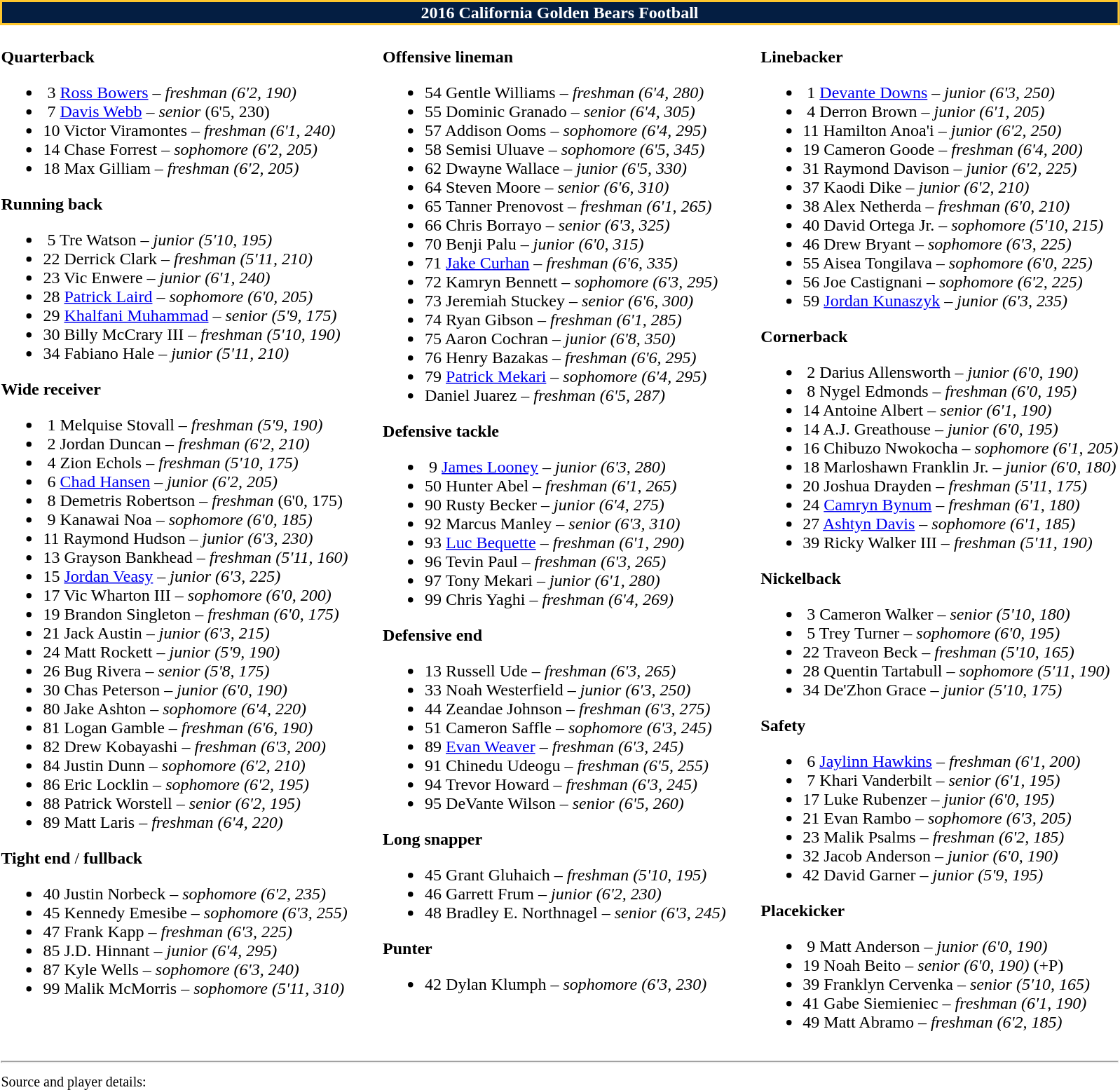<table class="toccolours" style="text-align: left;">
<tr>
<td colspan=11 style="color:#FFFFFF;background:#041E42; text-align: center;border:2px solid #FFC72C"><strong>2016 California Golden Bears Football</strong></td>
</tr>
<tr>
<td valign="top"><br><strong>Quarterback</strong><ul><li> 3  <a href='#'>Ross Bowers</a> – <em> freshman (6'2, 190)</em></li><li> 7  <a href='#'>Davis Webb</a> – <em>senior</em> (6'5, 230)</li><li>10  Victor Viramontes – <em>freshman (6'1, 240)</em></li><li>14  Chase Forrest – <em> sophomore (6'2, 205)</em></li><li>18  Max Gilliam – <em>freshman (6'2, 205)</em></li></ul><strong>Running back</strong><ul><li> 5  Tre Watson – <em>junior (5'10, 195)</em></li><li>22  Derrick Clark – <em>freshman (5'11, 210)</em></li><li>23  Vic Enwere – <em>junior (6'1, 240)</em></li><li>28  <a href='#'>Patrick Laird</a> – <em> sophomore (6'0, 205)</em></li><li>29  <a href='#'>Khalfani Muhammad</a> – <em>senior (5'9, 175)</em></li><li>30  Billy McCrary III – <em> freshman (5'10, 190)</em></li><li>34  Fabiano Hale – <em> junior (5'11, 210)</em></li></ul><strong>Wide receiver</strong><ul><li> 1  Melquise Stovall – <em>freshman (5'9, 190)</em></li><li> 2  Jordan Duncan – <em>freshman (6'2, 210)</em></li><li> 4  Zion Echols – <em>freshman (5'10, 175)</em></li><li> 6  <a href='#'>Chad Hansen</a> – <em> junior (6'2, 205)</em></li><li> 8  Demetris Robertson  – <em>freshman</em> (6'0, 175)</li><li> 9  Kanawai Noa – <em>sophomore (6'0, 185)</em></li><li>11  Raymond Hudson – <em> junior (6'3, 230)</em></li><li>13  Grayson Bankhead – <em>freshman (5'11, 160)</em></li><li>15  <a href='#'>Jordan Veasy</a> – <em> junior (6'3, 225)</em></li><li>17  Vic Wharton III – <em> sophomore (6'0, 200)</em></li><li>19  Brandon Singleton – <em> freshman (6'0, 175)</em></li><li>21  Jack Austin – <em> junior (6'3, 215)</em></li><li>24  Matt Rockett – <em>junior (5'9, 190)</em></li><li>26  Bug Rivera – <em> senior (5'8, 175)</em></li><li>30  Chas Peterson – <em> junior (6'0, 190)</em></li><li>80  Jake Ashton – <em> sophomore (6'4, 220)</em></li><li>81  Logan Gamble – <em>freshman (6'6, 190)</em></li><li>82  Drew Kobayashi – <em>freshman (6'3, 200)</em></li><li>84  Justin Dunn – <em> sophomore (6'2, 210)</em></li><li>86  Eric Locklin – <em>sophomore (6'2, 195)</em></li><li>88  Patrick Worstell – <em> senior (6'2, 195)</em></li><li>89  Matt Laris – <em>freshman (6'4, 220)</em></li></ul><strong>Tight end</strong> / <strong>fullback</strong><ul><li>40  Justin Norbeck – <em> sophomore (6'2, 235)</em></li><li>45  Kennedy Emesibe – <em> sophomore (6'3, 255)</em></li><li>47  Frank Kapp – <em> freshman (6'3, 225)</em></li><li>85  J.D. Hinnant – <em> junior (6'4, 295)</em></li><li>87  Kyle Wells – <em> sophomore (6'3, 240)</em></li><li>99  Malik McMorris – <em>sophomore (5'11, 310)</em></li></ul></td>
<td width="25"> </td>
<td valign="top"><br><strong>Offensive lineman</strong><ul><li>54  Gentle Williams – <em>freshman (6'4, 280)</em></li><li>55  Dominic Granado – <em> senior (6'4, 305)</em></li><li>57  Addison Ooms – <em> sophomore (6'4, 295)</em></li><li>58  Semisi Uluave – <em>sophomore (6'5, 345)</em></li><li>62  Dwayne Wallace – <em> junior (6'5, 330)</em></li><li>64  Steven Moore – <em> senior (6'6, 310)</em></li><li>65  Tanner Prenovost – <em>freshman (6'1, 265)</em></li><li>66  Chris Borrayo – <em> senior (6'3, 325)</em></li><li>70  Benji Palu – <em> junior (6'0, 315)</em></li><li>71  <a href='#'>Jake Curhan</a> – <em>freshman (6'6, 335)</em></li><li>72  Kamryn Bennett – <em> sophomore (6'3, 295)</em></li><li>73  Jeremiah Stuckey – <em> senior (6'6, 300)</em></li><li>74  Ryan Gibson – <em> freshman (6'1, 285)</em></li><li>75  Aaron Cochran – <em> junior (6'8, 350)</em></li><li>76  Henry Bazakas – <em> freshman (6'6, 295)</em></li><li>79  <a href='#'>Patrick Mekari</a> – <em>sophomore (6'4, 295)</em></li><li>Daniel Juarez – <em>freshman (6'5, 287)</em></li></ul><strong>Defensive tackle</strong><ul><li> 9  <a href='#'>James Looney</a> – <em> junior (6'3, 280)</em></li><li>50  Hunter Abel – <em> freshman (6'1, 265)</em></li><li>90  Rusty Becker – <em>junior (6'4, 275)</em></li><li>92  Marcus Manley – <em> senior (6'3, 310)</em></li><li>93  <a href='#'>Luc Bequette</a> – <em> freshman (6'1, 290)</em></li><li>96  Tevin Paul – <em>freshman (6'3, 265)</em></li><li>97  Tony Mekari – <em> junior (6'1, 280)</em></li><li>99  Chris Yaghi – <em>freshman (6'4, 269)</em></li></ul><strong>Defensive end</strong><ul><li>13  Russell Ude – <em> freshman (6'3, 265)</em></li><li>33  Noah Westerfield – <em>junior (6'3, 250)</em></li><li>44  Zeandae Johnson – <em> freshman (6'3, 275)</em></li><li>51  Cameron Saffle – <em>sophomore (6'3, 245)</em></li><li>89  <a href='#'>Evan Weaver</a> – <em>freshman (6'3, 245)</em></li><li>91  Chinedu Udeogu – <em>freshman (6'5, 255)</em></li><li>94  Trevor Howard – <em> freshman (6'3, 245)</em></li><li>95  DeVante Wilson – <em> senior (6'5, 260)</em></li></ul><strong>Long snapper</strong><ul><li>45  Grant Gluhaich – <em> freshman (5'10, 195)</em></li><li>46  Garrett Frum – <em> junior (6'2, 230)</em></li><li>48  Bradley E. Northnagel – <em> senior (6'3, 245)</em></li></ul><strong>Punter</strong><ul><li>42  Dylan Klumph – <em> sophomore (6'3, 230)</em></li></ul></td>
<td width="25"> </td>
<td valign="top"><br><strong>Linebacker</strong><ul><li> 1  <a href='#'>Devante Downs</a> – <em>junior (6'3, 250)</em></li><li> 4  Derron Brown – <em>junior (6'1, 205)</em></li><li>11  Hamilton Anoa'i – <em>junior (6'2, 250)</em></li><li>19  Cameron Goode – <em>freshman (6'4, 200)</em></li><li>31  Raymond Davison – <em> junior (6'2, 225)</em></li><li>37  Kaodi Dike – <em> junior (6'2, 210)</em></li><li>38  Alex Netherda – <em> freshman (6'0, 210)</em></li><li>40  David Ortega Jr. – <em> sophomore (5'10, 215)</em></li><li>46  Drew Bryant – <em> sophomore (6'3, 225)</em></li><li>55  Aisea Tongilava – <em> sophomore (6'0, 225)</em></li><li>56  Joe Castignani – <em> sophomore (6'2, 225)</em></li><li>59  <a href='#'>Jordan Kunaszyk</a> – <em>junior (6'3, 235)</em></li></ul><strong>Cornerback</strong><ul><li> 2  Darius Allensworth – <em> junior (6'0, 190)</em></li><li> 8  Nygel Edmonds – <em>freshman (6'0, 195)</em></li><li>14  Antoine Albert – <em> senior (6'1, 190)</em></li><li>14  A.J. Greathouse – <em>junior (6'0, 195)</em></li><li>16  Chibuzo Nwokocha – <em> sophomore (6'1, 205)</em></li><li>18  Marloshawn Franklin Jr. – <em>junior (6'0, 180)</em></li><li>20  Joshua Drayden – <em>freshman (5'11, 175)</em></li><li>24  <a href='#'>Camryn Bynum</a> – <em>freshman (6'1, 180)</em></li><li>27  <a href='#'>Ashtyn Davis</a> – <em> sophomore (6'1, 185)</em></li><li>39  Ricky Walker III – <em>freshman (5'11, 190)</em></li></ul><strong>Nickelback</strong><ul><li> 3  Cameron Walker – <em>senior (5'10, 180)</em></li><li> 5  Trey Turner – <em>sophomore (6'0, 195)</em></li><li>22  Traveon Beck – <em>freshman (5'10, 165)</em></li><li>28  Quentin Tartabull – <em> sophomore (5'11, 190)</em></li><li>34  De'Zhon Grace – <em> junior (5'10, 175)</em></li></ul><strong>Safety</strong><ul><li> 6  <a href='#'>Jaylinn Hawkins</a> – <em> freshman (6'1, 200)</em></li><li> 7  Khari Vanderbilt – <em> senior (6'1, 195)</em></li><li>17  Luke Rubenzer – <em>junior (6'0, 195)</em></li><li>21  Evan Rambo – <em>sophomore (6'3, 205)</em></li><li>23  Malik Psalms – <em> freshman (6'2, 185)</em></li><li>32  Jacob Anderson – <em> junior (6'0, 190)</em></li><li>42  David Garner – <em> junior (5'9, 195)</em></li></ul><strong>Placekicker</strong><ul><li> 9  Matt Anderson – <em> junior (6'0, 190)</em></li><li>19  Noah Beito – <em> senior (6'0, 190)</em> (+P)</li><li>39  Franklyn Cervenka – <em> senior (5'10, 165)</em></li><li>41  Gabe Siemieniec – <em>freshman (6'1, 190)</em></li><li>49  Matt Abramo – <em> freshman (6'2, 185)</em></li></ul></td>
</tr>
<tr>
<td colspan="7"><hr><small>Source and player details: </small></td>
</tr>
</table>
